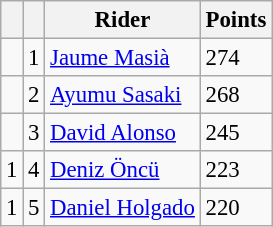<table class="wikitable" style="font-size: 95%;">
<tr>
<th></th>
<th></th>
<th>Rider</th>
<th>Points</th>
</tr>
<tr>
<td></td>
<td align=center>1</td>
<td> <a href='#'>Jaume Masià</a></td>
<td align=left>274</td>
</tr>
<tr>
<td></td>
<td align=center>2</td>
<td> <a href='#'>Ayumu Sasaki</a></td>
<td align=left>268</td>
</tr>
<tr>
<td></td>
<td align=center>3</td>
<td> <a href='#'>David Alonso</a></td>
<td align=left>245</td>
</tr>
<tr>
<td> 1</td>
<td align=center>4</td>
<td> <a href='#'>Deniz Öncü</a></td>
<td align=left>223</td>
</tr>
<tr>
<td> 1</td>
<td align=center>5</td>
<td> <a href='#'>Daniel Holgado</a></td>
<td align=left>220</td>
</tr>
</table>
